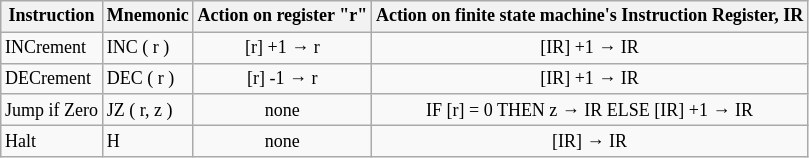<table class="wikitable">
<tr style="text-align:center; font-size:9pt; font-weight:bold; vertical-align:bottom;">
<th style="width:63.6; height:12px;">Instruction</th>
<th style="width:67.8;">Mnemonic</th>
<th style="width:130.2;">Action on register "r"</th>
<th style="width:240.6;">Action on finite state machine's Instruction Register, IR</th>
</tr>
<tr style="font-size:9pt; vertical-align:bottom;">
<td style="height:11.4; ">INCrement</td>
<td>INC ( r )</td>
<td style="text-align:center; ">[r] +1 → r</td>
<td style="text-align:center; ">[IR] +1 → IR</td>
</tr>
<tr style="font-size:9pt; vertical-align:bottom;">
<td style="height:11.4; ">DECrement</td>
<td>DEC ( r )</td>
<td style="text-align:center; ">[r] -1 → r</td>
<td style="text-align:center; ">[IR] +1 → IR</td>
</tr>
<tr style="font-size:9pt; vertical-align:bottom;">
<td style="height:11.4; ">Jump if Zero</td>
<td>JZ ( r, z )</td>
<td style="text-align:center; ">none</td>
<td style="text-align:center; ">IF [r] = 0 THEN z → IR  ELSE [IR] +1 → IR</td>
</tr>
<tr style="font-size:9pt; vertical-align:bottom;">
<td style="height:11.4; ">Halt</td>
<td>H</td>
<td style="text-align:center; ">none</td>
<td style="text-align:center; ">[IR]  → IR</td>
</tr>
</table>
